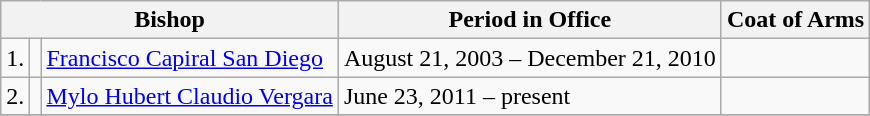<table class="wikitable">
<tr>
<th colspan=3>Bishop</th>
<th>Period in Office</th>
<th>Coat of Arms</th>
</tr>
<tr>
<td>1.</td>
<td></td>
<td><a href='#'>Francisco Capiral San Diego</a></td>
<td>August 21, 2003 – December 21, 2010</td>
<td></td>
</tr>
<tr>
<td>2.</td>
<td></td>
<td><a href='#'>Mylo Hubert Claudio Vergara</a></td>
<td>June 23, 2011 – present</td>
<td></td>
</tr>
<tr>
</tr>
</table>
